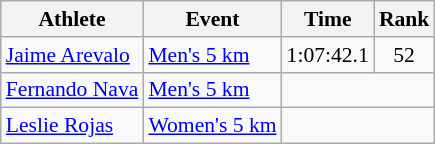<table class="wikitable" style="font-size:90%">
<tr>
<th>Athlete</th>
<th>Event</th>
<th>Time</th>
<th>Rank</th>
</tr>
<tr align="center">
<td align="left"><a href='#'>Jaime Arevalo</a></td>
<td align="left"><a href='#'>Men's 5 km</a></td>
<td>1:07:42.1</td>
<td>52</td>
</tr>
<tr align="center">
<td align="left"><a href='#'>Fernando Nava</a></td>
<td align="left"><a href='#'>Men's 5 km</a></td>
<td colspan=2></td>
</tr>
<tr align="center">
<td align="left"><a href='#'>Leslie Rojas</a></td>
<td align="left"><a href='#'>Women's 5 km</a></td>
<td colspan=2></td>
</tr>
</table>
